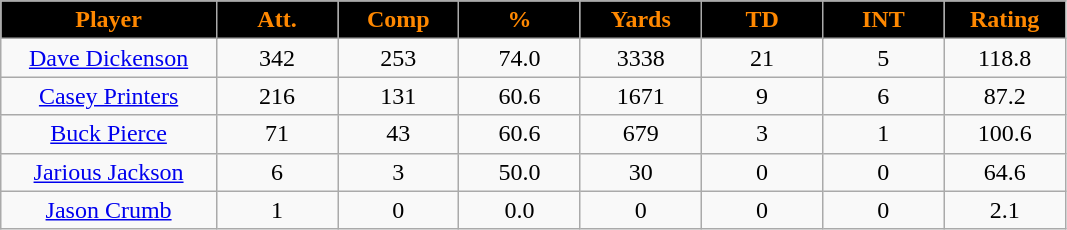<table class="wikitable sortable">
<tr>
<th style="background:black;color:#FF8800;" width="16%">Player</th>
<th style="background:black;color:#FF8800;" width="9%">Att.</th>
<th style="background:black;color:#FF8800;" width="9%">Comp</th>
<th style="background:black;color:#FF8800;" width="9%">%</th>
<th style="background:black;color:#FF8800;" width="9%">Yards</th>
<th style="background:black;color:#FF8800;" width="9%">TD</th>
<th style="background:black;color:#FF8800;" width="9%">INT</th>
<th style="background:black;color:#FF8800;" width="9%">Rating</th>
</tr>
<tr align="center">
<td><a href='#'>Dave Dickenson</a></td>
<td>342</td>
<td>253</td>
<td>74.0</td>
<td>3338</td>
<td>21</td>
<td>5</td>
<td>118.8</td>
</tr>
<tr align="center">
<td><a href='#'>Casey Printers</a></td>
<td>216</td>
<td>131</td>
<td>60.6</td>
<td>1671</td>
<td>9</td>
<td>6</td>
<td>87.2</td>
</tr>
<tr align="center">
<td><a href='#'>Buck Pierce</a></td>
<td>71</td>
<td>43</td>
<td>60.6</td>
<td>679</td>
<td>3</td>
<td>1</td>
<td>100.6</td>
</tr>
<tr align="center">
<td><a href='#'>Jarious Jackson</a></td>
<td>6</td>
<td>3</td>
<td>50.0</td>
<td>30</td>
<td>0</td>
<td>0</td>
<td>64.6</td>
</tr>
<tr align="center">
<td><a href='#'>Jason Crumb</a></td>
<td>1</td>
<td>0</td>
<td>0.0</td>
<td>0</td>
<td>0</td>
<td>0</td>
<td>2.1</td>
</tr>
</table>
